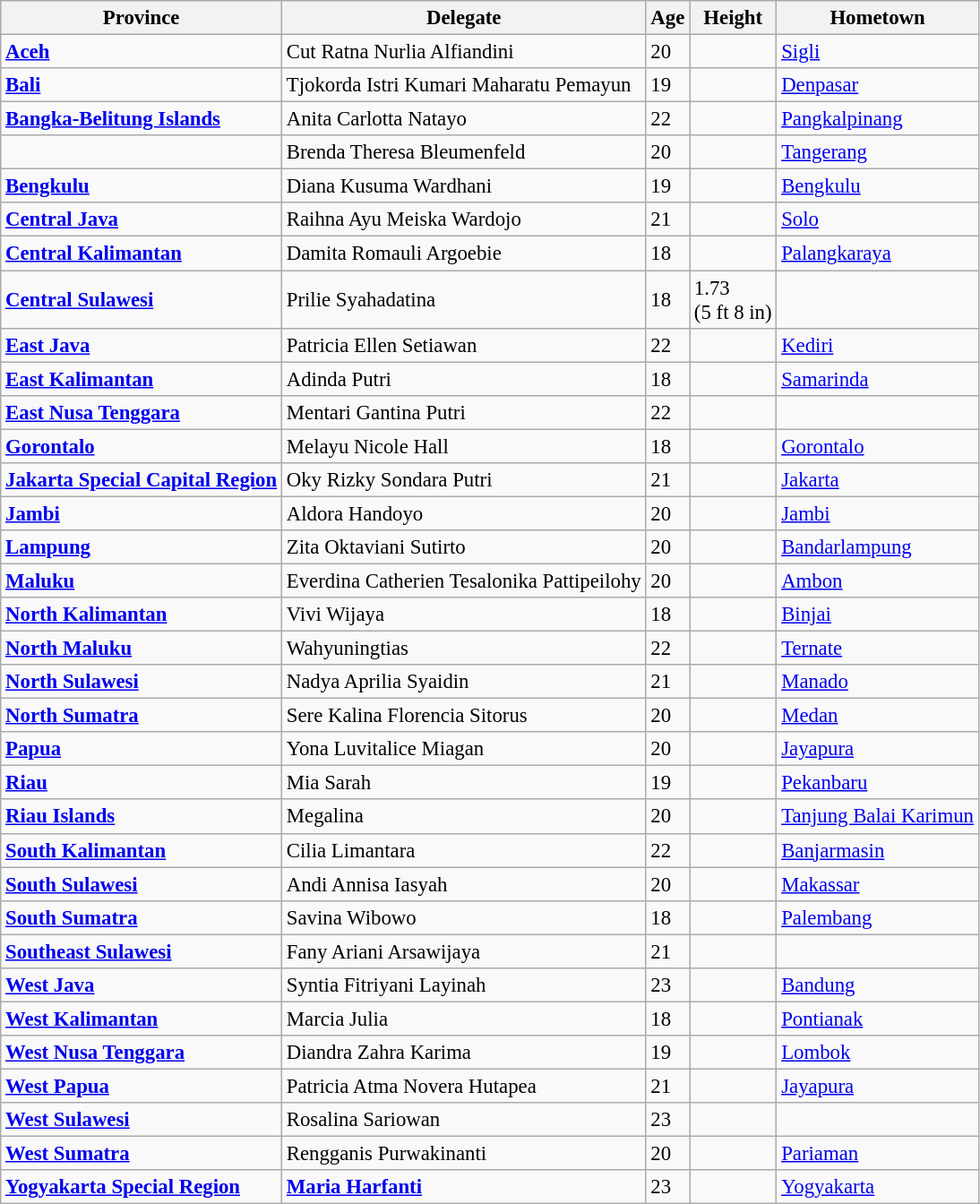<table class="wikitable sortable" style="font-size: 95%;">
<tr>
<th>Province</th>
<th>Delegate</th>
<th>Age</th>
<th>Height</th>
<th>Hometown</th>
</tr>
<tr>
<td><strong> <a href='#'>Aceh</a></strong></td>
<td>Cut Ratna Nurlia  Alfiandini</td>
<td>20</td>
<td></td>
<td><a href='#'>Sigli</a></td>
</tr>
<tr>
<td> <strong><a href='#'>Bali</a></strong></td>
<td>Tjokorda Istri Kumari Maharatu Pemayun</td>
<td>19</td>
<td></td>
<td><a href='#'>Denpasar</a></td>
</tr>
<tr>
<td> <strong><a href='#'>Bangka-Belitung Islands</a></strong></td>
<td>Anita Carlotta Natayo</td>
<td>22</td>
<td></td>
<td><a href='#'>Pangkalpinang</a></td>
</tr>
<tr>
<td><strong></strong></td>
<td>Brenda Theresa Bleumenfeld</td>
<td>20</td>
<td></td>
<td><a href='#'>Tangerang</a></td>
</tr>
<tr>
<td> <strong><a href='#'>Bengkulu</a></strong></td>
<td>Diana Kusuma Wardhani</td>
<td>19</td>
<td></td>
<td><a href='#'>Bengkulu</a></td>
</tr>
<tr>
<td> <strong><a href='#'>Central Java</a></strong></td>
<td>Raihna Ayu Meiska Wardojo</td>
<td>21</td>
<td></td>
<td><a href='#'>Solo</a></td>
</tr>
<tr>
<td>  <strong><a href='#'>Central Kalimantan</a></strong></td>
<td>Damita Romauli Argoebie</td>
<td>18</td>
<td></td>
<td><a href='#'>Palangkaraya</a></td>
</tr>
<tr>
<td> <strong><a href='#'>Central Sulawesi</a></strong></td>
<td>Prilie Syahadatina</td>
<td>18</td>
<td>1.73<br>(5 ft 8 in)</td>
<td></td>
</tr>
<tr>
<td> <strong><a href='#'>East Java</a></strong></td>
<td>Patricia Ellen Setiawan</td>
<td>22</td>
<td></td>
<td><a href='#'>Kediri</a></td>
</tr>
<tr>
<td>  <strong><a href='#'>East Kalimantan</a></strong></td>
<td>Adinda Putri</td>
<td>18</td>
<td></td>
<td><a href='#'>Samarinda</a></td>
</tr>
<tr>
<td> <strong><a href='#'>East Nusa Tenggara</a></strong></td>
<td>Mentari Gantina Putri</td>
<td>22</td>
<td></td>
</tr>
<tr>
<td> <strong><a href='#'>Gorontalo</a></strong></td>
<td>Melayu Nicole Hall</td>
<td>18</td>
<td></td>
<td><a href='#'>Gorontalo</a></td>
</tr>
<tr>
<td> <strong><a href='#'>Jakarta Special Capital Region</a></strong></td>
<td>Oky Rizky Sondara Putri</td>
<td>21</td>
<td></td>
<td><a href='#'>Jakarta</a></td>
</tr>
<tr>
<td> <strong><a href='#'>Jambi</a></strong></td>
<td>Aldora Handoyo</td>
<td>20</td>
<td></td>
<td><a href='#'>Jambi</a></td>
</tr>
<tr>
<td> <strong><a href='#'>Lampung</a></strong></td>
<td>Zita Oktaviani Sutirto</td>
<td>20</td>
<td></td>
<td><a href='#'>Bandarlampung</a></td>
</tr>
<tr>
<td> <strong><a href='#'>Maluku</a></strong></td>
<td>Everdina Catherien Tesalonika Pattipeilohy</td>
<td>20</td>
<td></td>
<td><a href='#'>Ambon</a></td>
</tr>
<tr>
<td>  <strong><a href='#'>North Kalimantan</a></strong></td>
<td>Vivi Wijaya</td>
<td>18</td>
<td></td>
<td><a href='#'>Binjai</a></td>
</tr>
<tr>
<td> <strong><a href='#'>North Maluku</a></strong></td>
<td>Wahyuningtias</td>
<td>22</td>
<td></td>
<td><a href='#'>Ternate</a></td>
</tr>
<tr>
<td> <strong><a href='#'>North Sulawesi</a></strong></td>
<td>Nadya Aprilia Syaidin</td>
<td>21</td>
<td></td>
<td><a href='#'>Manado</a></td>
</tr>
<tr>
<td> <strong><a href='#'>North Sumatra</a></strong></td>
<td>Sere Kalina Florencia Sitorus</td>
<td>20</td>
<td></td>
<td><a href='#'>Medan</a></td>
</tr>
<tr>
<td> <strong><a href='#'>Papua</a></strong></td>
<td>Yona Luvitalice Miagan</td>
<td>20</td>
<td></td>
<td><a href='#'>Jayapura</a></td>
</tr>
<tr>
<td> <strong><a href='#'>Riau</a></strong></td>
<td>Mia Sarah</td>
<td>19</td>
<td></td>
<td><a href='#'>Pekanbaru</a></td>
</tr>
<tr>
<td> <strong><a href='#'>Riau Islands</a></strong></td>
<td>Megalina</td>
<td>20</td>
<td></td>
<td><a href='#'>Tanjung Balai Karimun</a></td>
</tr>
<tr>
<td> <strong><a href='#'>South Kalimantan</a></strong></td>
<td>Cilia Limantara</td>
<td>22</td>
<td></td>
<td><a href='#'>Banjarmasin</a></td>
</tr>
<tr>
<td> <strong><a href='#'>South Sulawesi</a></strong></td>
<td>Andi Annisa Iasyah</td>
<td>20</td>
<td></td>
<td><a href='#'>Makassar</a></td>
</tr>
<tr>
<td> <strong><a href='#'>South Sumatra</a></strong></td>
<td>Savina Wibowo</td>
<td>18</td>
<td></td>
<td><a href='#'>Palembang</a></td>
</tr>
<tr>
<td> <strong><a href='#'>Southeast Sulawesi</a></strong></td>
<td>Fany Ariani Arsawijaya</td>
<td>21</td>
<td></td>
</tr>
<tr>
<td> <strong><a href='#'>West Java</a></strong></td>
<td>Syntia Fitriyani Layinah</td>
<td>23</td>
<td></td>
<td><a href='#'>Bandung</a></td>
</tr>
<tr>
<td>  <strong><a href='#'>West Kalimantan</a></strong></td>
<td>Marcia Julia</td>
<td>18</td>
<td></td>
<td><a href='#'>Pontianak</a></td>
</tr>
<tr>
<td>  <strong><a href='#'>West Nusa Tenggara</a></strong></td>
<td>Diandra Zahra Karima</td>
<td>19</td>
<td></td>
<td><a href='#'>Lombok</a></td>
</tr>
<tr>
<td> <strong><a href='#'>West Papua</a></strong></td>
<td>Patricia Atma Novera Hutapea</td>
<td>21</td>
<td></td>
<td><a href='#'>Jayapura</a></td>
</tr>
<tr>
<td> <strong><a href='#'>West Sulawesi</a></strong></td>
<td>Rosalina Sariowan</td>
<td>23</td>
<td></td>
</tr>
<tr>
<td> <strong><a href='#'>West Sumatra</a></strong></td>
<td>Rengganis Purwakinanti</td>
<td>20</td>
<td></td>
<td><a href='#'>Pariaman</a></td>
</tr>
<tr>
<td> <strong><a href='#'>Yogyakarta Special Region</a></strong></td>
<td><strong><a href='#'>Maria Harfanti</a></strong></td>
<td>23</td>
<td></td>
<td><a href='#'>Yogyakarta</a></td>
</tr>
</table>
